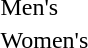<table>
<tr>
<td>Men's <br></td>
<td></td>
<td></td>
<td></td>
</tr>
<tr>
<td>Women's <br></td>
<td></td>
<td></td>
<td></td>
</tr>
</table>
